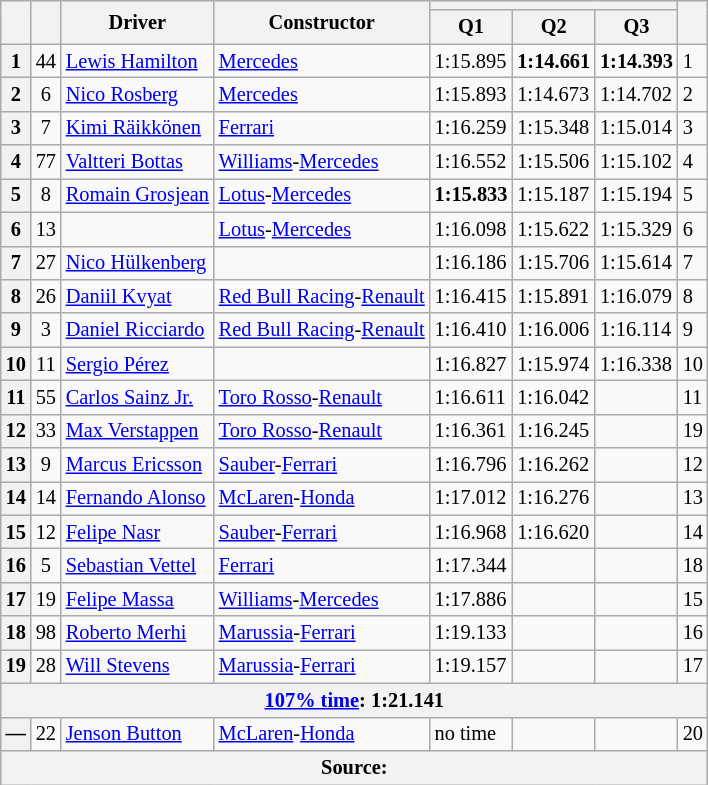<table class="wikitable sortable" style="font-size: 85%;">
<tr>
<th rowspan="2"></th>
<th rowspan="2"></th>
<th rowspan="2">Driver</th>
<th rowspan="2">Constructor</th>
<th colspan="3"></th>
<th rowspan="2"></th>
</tr>
<tr>
<th>Q1</th>
<th>Q2</th>
<th>Q3</th>
</tr>
<tr>
<th>1</th>
<td align="center">44</td>
<td> <a href='#'>Lewis Hamilton</a></td>
<td><a href='#'>Mercedes</a></td>
<td>1:15.895</td>
<td><strong>1:14.661</strong></td>
<td><strong>1:14.393</strong></td>
<td>1</td>
</tr>
<tr>
<th>2</th>
<td align="center">6</td>
<td> <a href='#'>Nico Rosberg</a></td>
<td><a href='#'>Mercedes</a></td>
<td>1:15.893</td>
<td>1:14.673</td>
<td>1:14.702</td>
<td>2</td>
</tr>
<tr>
<th>3</th>
<td align="center">7</td>
<td> <a href='#'>Kimi Räikkönen</a></td>
<td><a href='#'>Ferrari</a></td>
<td>1:16.259</td>
<td>1:15.348</td>
<td>1:15.014</td>
<td>3</td>
</tr>
<tr>
<th>4</th>
<td align="center">77</td>
<td> <a href='#'>Valtteri Bottas</a></td>
<td><a href='#'>Williams</a>-<a href='#'>Mercedes</a></td>
<td>1:16.552</td>
<td>1:15.506</td>
<td>1:15.102</td>
<td>4</td>
</tr>
<tr>
<th>5</th>
<td align="center">8</td>
<td> <a href='#'>Romain Grosjean</a></td>
<td><a href='#'>Lotus</a>-<a href='#'>Mercedes</a></td>
<td><strong>1:15.833</strong></td>
<td>1:15.187</td>
<td>1:15.194</td>
<td>5</td>
</tr>
<tr>
<th>6</th>
<td align="center">13</td>
<td></td>
<td><a href='#'>Lotus</a>-<a href='#'>Mercedes</a></td>
<td>1:16.098</td>
<td>1:15.622</td>
<td>1:15.329</td>
<td>6</td>
</tr>
<tr>
<th>7</th>
<td align="center">27</td>
<td> <a href='#'>Nico Hülkenberg</a></td>
<td></td>
<td>1:16.186</td>
<td>1:15.706</td>
<td>1:15.614</td>
<td>7</td>
</tr>
<tr>
<th>8</th>
<td align="center">26</td>
<td> <a href='#'>Daniil Kvyat</a></td>
<td><a href='#'>Red Bull Racing</a>-<a href='#'>Renault</a></td>
<td>1:16.415</td>
<td>1:15.891</td>
<td>1:16.079</td>
<td>8</td>
</tr>
<tr>
<th>9</th>
<td align="center">3</td>
<td> <a href='#'>Daniel Ricciardo</a></td>
<td><a href='#'>Red Bull Racing</a>-<a href='#'>Renault</a></td>
<td>1:16.410</td>
<td>1:16.006</td>
<td>1:16.114</td>
<td>9</td>
</tr>
<tr>
<th>10</th>
<td align="center">11</td>
<td> <a href='#'>Sergio Pérez</a></td>
<td></td>
<td>1:16.827</td>
<td>1:15.974</td>
<td>1:16.338</td>
<td>10</td>
</tr>
<tr>
<th>11</th>
<td align="center">55</td>
<td> <a href='#'>Carlos Sainz Jr.</a></td>
<td><a href='#'>Toro Rosso</a>-<a href='#'>Renault</a></td>
<td>1:16.611</td>
<td>1:16.042</td>
<td></td>
<td>11</td>
</tr>
<tr>
<th>12</th>
<td align="center">33</td>
<td> <a href='#'>Max Verstappen</a></td>
<td><a href='#'>Toro Rosso</a>-<a href='#'>Renault</a></td>
<td>1:16.361</td>
<td>1:16.245</td>
<td></td>
<td>19</td>
</tr>
<tr>
<th>13</th>
<td align="center">9</td>
<td> <a href='#'>Marcus Ericsson</a></td>
<td><a href='#'>Sauber</a>-<a href='#'>Ferrari</a></td>
<td>1:16.796</td>
<td>1:16.262</td>
<td></td>
<td>12</td>
</tr>
<tr>
<th>14</th>
<td align="center">14</td>
<td> <a href='#'>Fernando Alonso</a></td>
<td><a href='#'>McLaren</a>-<a href='#'>Honda</a></td>
<td>1:17.012</td>
<td>1:16.276</td>
<td></td>
<td>13</td>
</tr>
<tr>
<th>15</th>
<td align="center">12</td>
<td> <a href='#'>Felipe Nasr</a></td>
<td><a href='#'>Sauber</a>-<a href='#'>Ferrari</a></td>
<td>1:16.968</td>
<td>1:16.620</td>
<td></td>
<td>14</td>
</tr>
<tr>
<th>16</th>
<td align="center">5</td>
<td> <a href='#'>Sebastian Vettel</a></td>
<td><a href='#'>Ferrari</a></td>
<td>1:17.344</td>
<td></td>
<td></td>
<td>18</td>
</tr>
<tr>
<th>17</th>
<td align="center">19</td>
<td> <a href='#'>Felipe Massa</a></td>
<td><a href='#'>Williams</a>-<a href='#'>Mercedes</a></td>
<td>1:17.886</td>
<td></td>
<td></td>
<td>15</td>
</tr>
<tr>
<th>18</th>
<td align="center">98</td>
<td> <a href='#'>Roberto Merhi</a></td>
<td><a href='#'>Marussia</a>-<a href='#'>Ferrari</a></td>
<td>1:19.133</td>
<td></td>
<td></td>
<td>16</td>
</tr>
<tr>
<th>19</th>
<td align="center">28</td>
<td> <a href='#'>Will Stevens</a></td>
<td><a href='#'>Marussia</a>-<a href='#'>Ferrari</a></td>
<td>1:19.157</td>
<td></td>
<td></td>
<td>17</td>
</tr>
<tr>
<th colspan=8><a href='#'>107% time</a>: 1:21.141</th>
</tr>
<tr>
<th>—</th>
<td align="center">22</td>
<td> <a href='#'>Jenson Button</a></td>
<td><a href='#'>McLaren</a>-<a href='#'>Honda</a></td>
<td>no time</td>
<td></td>
<td></td>
<td>20</td>
</tr>
<tr>
<th colspan=8>Source:</th>
</tr>
</table>
